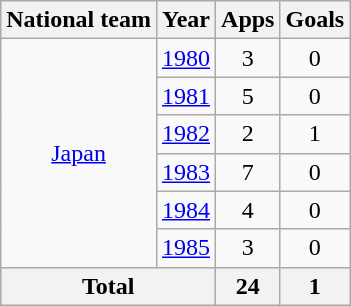<table class="wikitable" style="text-align:center">
<tr>
<th>National team</th>
<th>Year</th>
<th>Apps</th>
<th>Goals</th>
</tr>
<tr>
<td rowspan="6"><a href='#'>Japan</a></td>
<td><a href='#'>1980</a></td>
<td>3</td>
<td>0</td>
</tr>
<tr>
<td><a href='#'>1981</a></td>
<td>5</td>
<td>0</td>
</tr>
<tr>
<td><a href='#'>1982</a></td>
<td>2</td>
<td>1</td>
</tr>
<tr>
<td><a href='#'>1983</a></td>
<td>7</td>
<td>0</td>
</tr>
<tr>
<td><a href='#'>1984</a></td>
<td>4</td>
<td>0</td>
</tr>
<tr>
<td><a href='#'>1985</a></td>
<td>3</td>
<td>0</td>
</tr>
<tr>
<th colspan="2">Total</th>
<th>24</th>
<th>1</th>
</tr>
</table>
